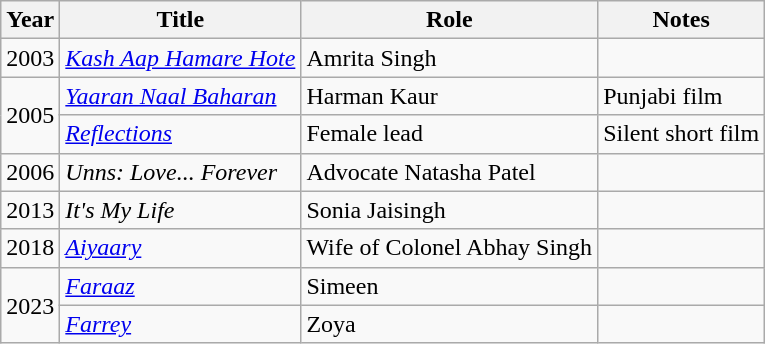<table class="wikitable plainrowheaders sortable">
<tr>
<th scope="col">Year</th>
<th scope="col">Title</th>
<th scope="col">Role</th>
<th scope="col" class="unsortable">Notes</th>
</tr>
<tr>
<td>2003</td>
<td><em><a href='#'>Kash Aap Hamare Hote</a></em></td>
<td>Amrita Singh</td>
<td></td>
</tr>
<tr>
<td rowspan="2">2005</td>
<td><em><a href='#'>Yaaran Naal Baharan</a></em></td>
<td>Harman Kaur</td>
<td>Punjabi film</td>
</tr>
<tr>
<td><em><a href='#'>Reflections</a></em></td>
<td>Female lead</td>
<td>Silent short film</td>
</tr>
<tr>
<td>2006</td>
<td><em>Unns: Love... Forever</em></td>
<td>Advocate Natasha Patel</td>
<td></td>
</tr>
<tr>
<td>2013</td>
<td><em>It's My Life</em></td>
<td>Sonia Jaisingh</td>
<td></td>
</tr>
<tr>
<td>2018</td>
<td><em><a href='#'>Aiyaary</a></em></td>
<td>Wife of Colonel Abhay Singh</td>
<td></td>
</tr>
<tr>
<td rowspan="2">2023</td>
<td><em><a href='#'>Faraaz</a></em></td>
<td>Simeen</td>
<td></td>
</tr>
<tr>
<td><em><a href='#'>Farrey</a></em></td>
<td>Zoya</td>
<td></td>
</tr>
</table>
